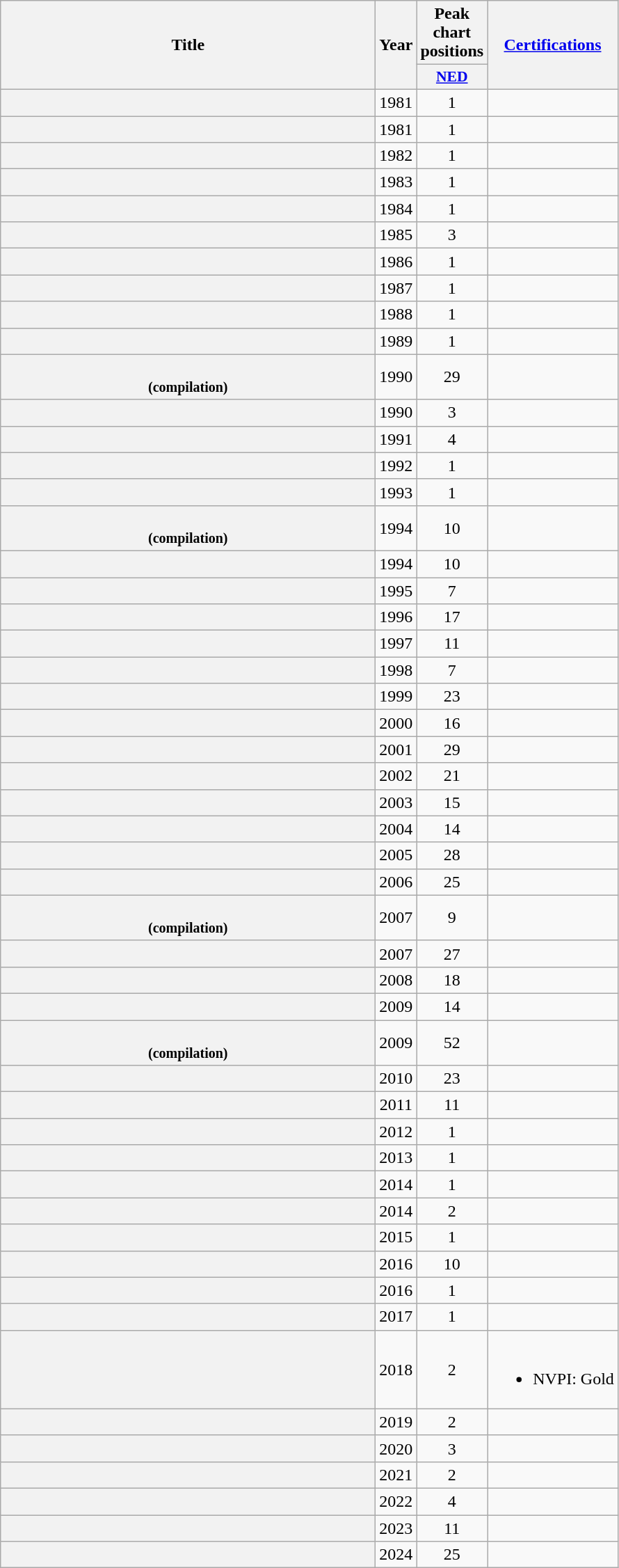<table class="wikitable plainrowheaders" style="text-align:center;">
<tr>
<th scope="col" rowspan="2" style="width:22em;">Title</th>
<th scope="col" rowspan="2">Year</th>
<th scope="colgroup" colspan="1">Peak chart positions</th>
<th scope="col" rowspan="2"><a href='#'>Certifications</a></th>
</tr>
<tr>
<th scope="col" style="width:3em; font-size:90%;"><a href='#'>NED</a><br></th>
</tr>
<tr>
<th scope="row"></th>
<td>1981</td>
<td>1</td>
<td></td>
</tr>
<tr>
<th scope="row"></th>
<td>1981</td>
<td>1</td>
<td></td>
</tr>
<tr>
<th scope="row"></th>
<td>1982</td>
<td>1</td>
<td></td>
</tr>
<tr>
<th scope="row"></th>
<td>1983</td>
<td>1</td>
<td></td>
</tr>
<tr>
<th scope="row"></th>
<td>1984</td>
<td>1</td>
<td></td>
</tr>
<tr>
<th scope="row"></th>
<td>1985</td>
<td>3</td>
<td></td>
</tr>
<tr>
<th scope="row"></th>
<td>1986</td>
<td>1</td>
<td></td>
</tr>
<tr>
<th scope="row"></th>
<td>1987</td>
<td>1</td>
<td></td>
</tr>
<tr>
<th scope="row"></th>
<td>1988</td>
<td>1</td>
<td></td>
</tr>
<tr>
<th scope="row"></th>
<td>1989</td>
<td>1</td>
<td></td>
</tr>
<tr>
<th scope="row"><br><small>(compilation)</small></th>
<td>1990</td>
<td>29</td>
<td></td>
</tr>
<tr>
<th scope="row"></th>
<td>1990</td>
<td>3</td>
<td></td>
</tr>
<tr>
<th scope="row"></th>
<td>1991</td>
<td>4</td>
<td></td>
</tr>
<tr>
<th scope="row"></th>
<td>1992</td>
<td>1</td>
<td></td>
</tr>
<tr>
<th scope="row"></th>
<td>1993</td>
<td>1</td>
<td></td>
</tr>
<tr>
<th scope="row"><br><small>(compilation)</small></th>
<td>1994</td>
<td>10</td>
<td></td>
</tr>
<tr>
<th scope="row"></th>
<td>1994</td>
<td>10</td>
<td></td>
</tr>
<tr>
<th scope="row"></th>
<td>1995</td>
<td>7</td>
<td></td>
</tr>
<tr>
<th scope="row"></th>
<td>1996</td>
<td>17</td>
<td></td>
</tr>
<tr>
<th scope="row"></th>
<td>1997</td>
<td>11</td>
<td></td>
</tr>
<tr>
<th scope="row"></th>
<td>1998</td>
<td>7</td>
<td></td>
</tr>
<tr>
<th scope="row"></th>
<td>1999</td>
<td>23</td>
<td></td>
</tr>
<tr>
<th scope="row"></th>
<td>2000</td>
<td>16</td>
<td></td>
</tr>
<tr>
<th scope="row"></th>
<td>2001</td>
<td>29</td>
<td></td>
</tr>
<tr>
<th scope="row"></th>
<td>2002</td>
<td>21</td>
<td></td>
</tr>
<tr>
<th scope="row"></th>
<td>2003</td>
<td>15</td>
<td></td>
</tr>
<tr>
<th scope="row"></th>
<td>2004</td>
<td>14</td>
<td></td>
</tr>
<tr>
<th scope="row"></th>
<td>2005</td>
<td>28</td>
<td></td>
</tr>
<tr>
<th scope="row"></th>
<td>2006</td>
<td>25</td>
<td></td>
</tr>
<tr>
<th scope="row"><br><small>(compilation)</small></th>
<td>2007</td>
<td>9</td>
<td></td>
</tr>
<tr>
<th scope="row"></th>
<td>2007</td>
<td>27</td>
<td></td>
</tr>
<tr>
<th scope="row"></th>
<td>2008</td>
<td>18</td>
<td></td>
</tr>
<tr>
<th scope="row"></th>
<td>2009</td>
<td>14</td>
<td></td>
</tr>
<tr>
<th scope="row"><br><small>(compilation)</small></th>
<td>2009</td>
<td>52</td>
<td></td>
</tr>
<tr>
<th scope="row"></th>
<td>2010</td>
<td>23</td>
<td></td>
</tr>
<tr>
<th scope="row"></th>
<td>2011</td>
<td>11</td>
<td></td>
</tr>
<tr>
<th scope="row"></th>
<td>2012</td>
<td>1</td>
<td></td>
</tr>
<tr>
<th scope="row"></th>
<td>2013</td>
<td>1</td>
<td></td>
</tr>
<tr>
<th scope="row"></th>
<td>2014</td>
<td>1</td>
<td></td>
</tr>
<tr>
<th scope="row"></th>
<td>2014</td>
<td>2</td>
<td></td>
</tr>
<tr>
<th scope="row"></th>
<td>2015</td>
<td>1</td>
<td></td>
</tr>
<tr>
<th scope="row"></th>
<td>2016</td>
<td>10</td>
<td></td>
</tr>
<tr>
<th scope="row"></th>
<td>2016</td>
<td>1</td>
<td></td>
</tr>
<tr>
<th scope="row"></th>
<td>2017</td>
<td>1</td>
<td></td>
</tr>
<tr>
<th scope="row"></th>
<td>2018</td>
<td>2</td>
<td><br><ul><li>NVPI: Gold</li></ul></td>
</tr>
<tr>
<th scope="row"></th>
<td>2019</td>
<td>2</td>
<td></td>
</tr>
<tr>
<th scope="row"></th>
<td>2020</td>
<td>3</td>
<td></td>
</tr>
<tr>
<th scope="row"></th>
<td>2021</td>
<td>2</td>
<td></td>
</tr>
<tr>
<th scope="row"></th>
<td>2022</td>
<td>4</td>
<td></td>
</tr>
<tr>
<th scope="row"></th>
<td>2023</td>
<td>11</td>
<td></td>
</tr>
<tr>
<th scope="row"></th>
<td>2024</td>
<td>25</td>
<td></td>
</tr>
</table>
